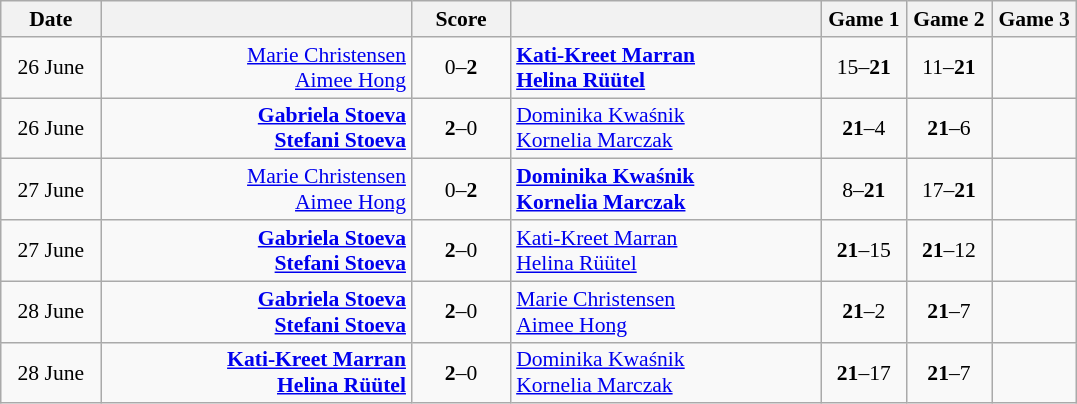<table class="wikitable" style="text-align: center; font-size:90% ">
<tr>
<th width="60">Date</th>
<th align="right" width="200"></th>
<th width="60">Score</th>
<th align="left" width="200"></th>
<th width="50">Game 1</th>
<th width="50">Game 2</th>
<th width="50">Game 3</th>
</tr>
<tr>
<td>26 June</td>
<td align="right"><a href='#'>Marie Christensen</a> <br><a href='#'>Aimee Hong</a> </td>
<td align="center">0–<strong>2</strong></td>
<td align="left"><strong> <a href='#'>Kati-Kreet Marran</a><br> <a href='#'>Helina Rüütel</a></strong></td>
<td>15–<strong>21</strong></td>
<td>11–<strong>21</strong></td>
<td></td>
</tr>
<tr>
<td>26 June</td>
<td align="right"><strong><a href='#'>Gabriela Stoeva</a> <br><a href='#'>Stefani Stoeva</a> </strong></td>
<td align="center"><strong>2</strong>–0</td>
<td align="left"> <a href='#'>Dominika Kwaśnik</a><br> <a href='#'>Kornelia Marczak</a></td>
<td><strong>21</strong>–4</td>
<td><strong>21</strong>–6</td>
<td></td>
</tr>
<tr>
<td>27 June</td>
<td align="right"><a href='#'>Marie Christensen</a> <br><a href='#'>Aimee Hong</a> </td>
<td align="center">0–<strong>2</strong></td>
<td align="left"><strong> <a href='#'>Dominika Kwaśnik</a><br> <a href='#'>Kornelia Marczak</a></strong></td>
<td>8–<strong>21</strong></td>
<td>17–<strong>21</strong></td>
<td></td>
</tr>
<tr>
<td>27 June</td>
<td align="right"><strong><a href='#'>Gabriela Stoeva</a> <br><a href='#'>Stefani Stoeva</a> </strong></td>
<td align="center"><strong>2</strong>–0</td>
<td align="left"> <a href='#'>Kati-Kreet Marran</a><br> <a href='#'>Helina Rüütel</a></td>
<td><strong>21</strong>–15</td>
<td><strong>21</strong>–12</td>
<td></td>
</tr>
<tr>
<td>28 June</td>
<td align="right"><strong><a href='#'>Gabriela Stoeva</a> <br><a href='#'>Stefani Stoeva</a> </strong></td>
<td align="center"><strong>2</strong>–0</td>
<td align="left"> <a href='#'>Marie Christensen</a><br> <a href='#'>Aimee Hong</a></td>
<td><strong>21</strong>–2</td>
<td><strong>21</strong>–7</td>
<td></td>
</tr>
<tr>
<td>28 June</td>
<td align="right"><strong><a href='#'>Kati-Kreet Marran</a> <br><a href='#'>Helina Rüütel</a> </strong></td>
<td align="center"><strong>2</strong>–0</td>
<td align="left"> <a href='#'>Dominika Kwaśnik</a><br> <a href='#'>Kornelia Marczak</a></td>
<td><strong>21</strong>–17</td>
<td><strong>21</strong>–7</td>
<td></td>
</tr>
</table>
